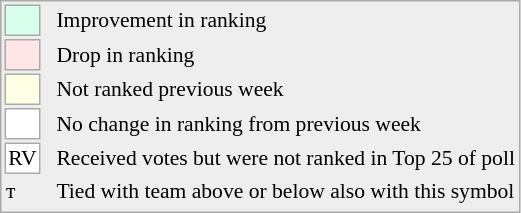<table style="font-size:90%; border:1px solid #aaa; white-space:nowrap; background:#eee;">
<tr>
<td style="background:#d8ffeb; width:20px; border:1px solid #aaa;"> </td>
<td rowspan=6> </td>
<td>Improvement in ranking</td>
</tr>
<tr>
<td style="background:#ffe6e6; width:20px; border:1px solid #aaa;"> </td>
<td>Drop in ranking</td>
</tr>
<tr>
<td style="background:#ffffe6; width:20px; border:1px solid #aaa;"> </td>
<td>Not ranked previous week</td>
</tr>
<tr>
<td style="background:#fff; width:20px; border:1px solid #aaa;"> </td>
<td>No change in ranking from previous week</td>
</tr>
<tr>
<td style="text-align:center; width:20px; border:1px solid #aaa; background:white;">RV</td>
<td>Received votes but were not ranked in Top 25 of poll</td>
</tr>
<tr>
<td>т</td>
<td>Tied with team above or below also with this symbol</td>
</tr>
<tr>
</tr>
</table>
